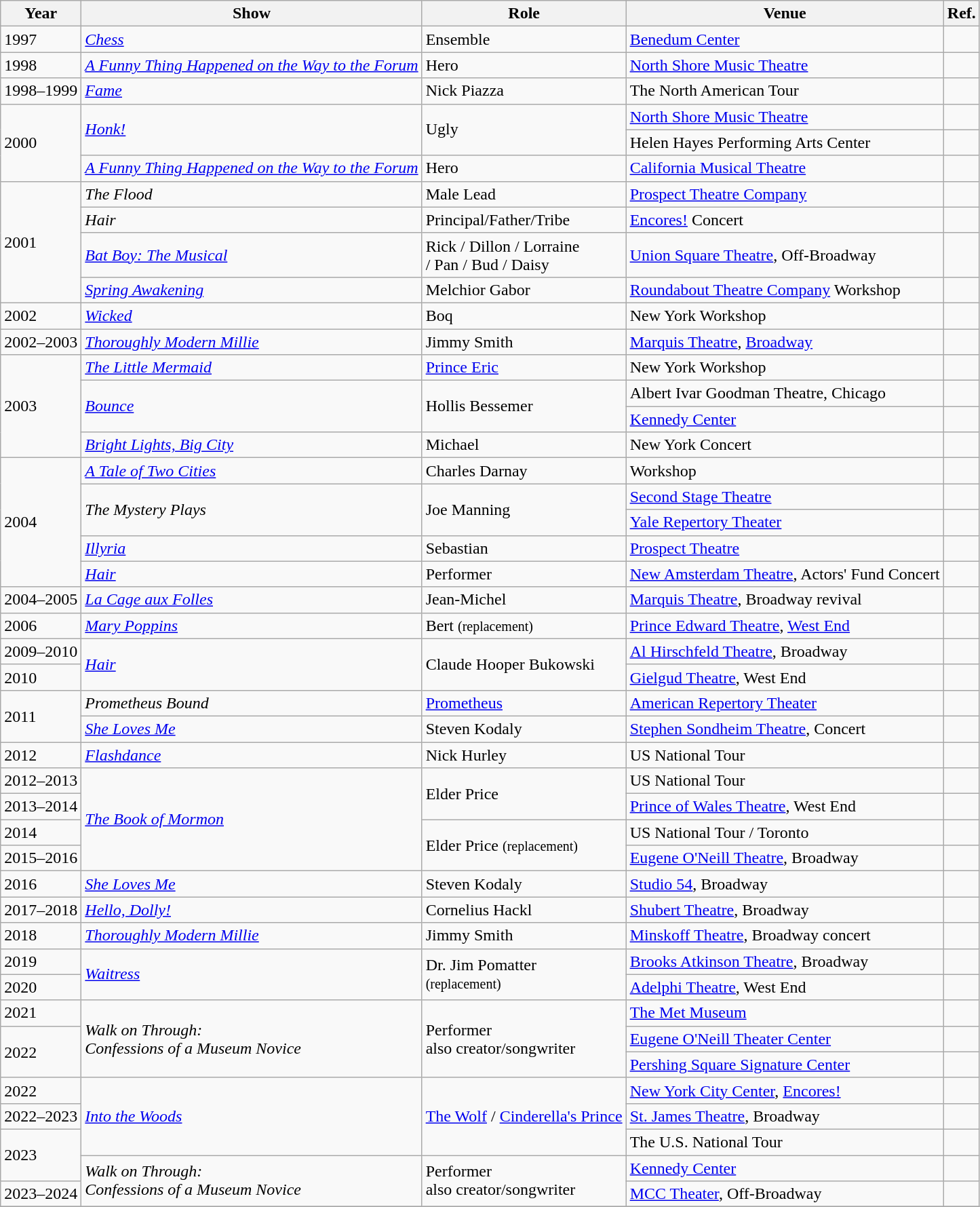<table class="wikitable">
<tr>
<th>Year</th>
<th>Show</th>
<th>Role</th>
<th>Venue</th>
<th>Ref.</th>
</tr>
<tr>
<td>1997</td>
<td><em><a href='#'>Chess</a></em></td>
<td>Ensemble</td>
<td><a href='#'>Benedum Center</a></td>
<td></td>
</tr>
<tr>
<td>1998</td>
<td><em><a href='#'>A Funny Thing Happened on the Way to the Forum</a></em></td>
<td>Hero</td>
<td><a href='#'>North Shore Music Theatre</a></td>
<td></td>
</tr>
<tr>
<td>1998–1999</td>
<td><em><a href='#'>Fame</a></em></td>
<td>Nick Piazza</td>
<td>The North American Tour</td>
<td></td>
</tr>
<tr>
<td rowspan="3">2000</td>
<td rowspan="2"><em><a href='#'>Honk!</a></em></td>
<td rowspan="2">Ugly</td>
<td><a href='#'>North Shore Music Theatre</a></td>
<td></td>
</tr>
<tr>
<td>Helen Hayes Performing Arts Center</td>
<td></td>
</tr>
<tr>
<td><em><a href='#'>A Funny Thing Happened on the Way to the Forum</a></em></td>
<td>Hero</td>
<td><a href='#'>California Musical Theatre</a></td>
<td></td>
</tr>
<tr>
<td rowspan="4">2001</td>
<td><em>The Flood</em></td>
<td>Male Lead</td>
<td><a href='#'>Prospect Theatre Company</a></td>
<td></td>
</tr>
<tr>
<td><em>Hair</em></td>
<td>Principal/Father/Tribe</td>
<td><a href='#'>Encores!</a> Concert</td>
<td></td>
</tr>
<tr>
<td><em><a href='#'>Bat Boy: The Musical</a></em></td>
<td>Rick / Dillon / Lorraine <br> / Pan / Bud / Daisy</td>
<td><a href='#'>Union Square Theatre</a>, Off-Broadway</td>
<td></td>
</tr>
<tr>
<td><em><a href='#'>Spring Awakening</a></em></td>
<td>Melchior Gabor</td>
<td><a href='#'>Roundabout Theatre Company</a> Workshop</td>
<td></td>
</tr>
<tr>
<td>2002</td>
<td><a href='#'><em>Wicked</em></a></td>
<td>Boq</td>
<td>New York Workshop</td>
<td></td>
</tr>
<tr>
<td>2002–2003</td>
<td><em><a href='#'>Thoroughly Modern Millie</a></em></td>
<td>Jimmy Smith</td>
<td><a href='#'>Marquis Theatre</a>, <a href='#'>Broadway</a></td>
<td></td>
</tr>
<tr>
<td rowspan="4">2003</td>
<td><em><a href='#'>The Little Mermaid</a></em></td>
<td><a href='#'>Prince Eric</a></td>
<td>New York Workshop</td>
<td></td>
</tr>
<tr>
<td rowspan="2"><em><a href='#'>Bounce</a></em></td>
<td rowspan="2">Hollis Bessemer</td>
<td>Albert Ivar Goodman Theatre, Chicago</td>
<td></td>
</tr>
<tr>
<td><a href='#'>Kennedy Center</a></td>
<td></td>
</tr>
<tr>
<td><em><a href='#'>Bright Lights, Big City</a></em></td>
<td>Michael</td>
<td>New York Concert</td>
<td></td>
</tr>
<tr>
<td rowspan="5">2004</td>
<td><em><a href='#'>A Tale of Two Cities</a></em></td>
<td>Charles Darnay</td>
<td>Workshop</td>
<td></td>
</tr>
<tr>
<td rowspan="2"><em>The Mystery Plays</em></td>
<td rowspan="2">Joe Manning</td>
<td><a href='#'>Second Stage Theatre</a></td>
<td></td>
</tr>
<tr>
<td><a href='#'>Yale Repertory Theater</a></td>
<td></td>
</tr>
<tr>
<td><em><a href='#'>Illyria</a></em></td>
<td>Sebastian</td>
<td><a href='#'>Prospect Theatre</a></td>
<td></td>
</tr>
<tr>
<td><em><a href='#'>Hair</a></em></td>
<td>Performer</td>
<td><a href='#'>New Amsterdam Theatre</a>, Actors' Fund Concert</td>
<td></td>
</tr>
<tr>
<td>2004–2005</td>
<td><em><a href='#'>La Cage aux Folles</a></em></td>
<td>Jean-Michel</td>
<td><a href='#'>Marquis Theatre</a>, Broadway revival</td>
<td></td>
</tr>
<tr>
<td>2006</td>
<td><em><a href='#'>Mary Poppins</a></em></td>
<td>Bert <small> (replacement) </small></td>
<td><a href='#'>Prince Edward Theatre</a>, <a href='#'>West End</a></td>
<td></td>
</tr>
<tr>
<td>2009–2010</td>
<td rowspan="2"><em><a href='#'>Hair</a></em></td>
<td rowspan="2">Claude Hooper Bukowski</td>
<td><a href='#'>Al Hirschfeld Theatre</a>, Broadway</td>
<td></td>
</tr>
<tr>
<td>2010</td>
<td><a href='#'>Gielgud Theatre</a>, West End</td>
<td></td>
</tr>
<tr>
<td rowspan=2>2011</td>
<td><em>Prometheus Bound</em></td>
<td><a href='#'>Prometheus</a></td>
<td><a href='#'>American Repertory Theater</a></td>
<td></td>
</tr>
<tr>
<td><em><a href='#'>She Loves Me</a></em></td>
<td>Steven Kodaly</td>
<td><a href='#'>Stephen Sondheim Theatre</a>, Concert</td>
<td></td>
</tr>
<tr>
<td>2012</td>
<td><em><a href='#'>Flashdance</a></em></td>
<td>Nick Hurley</td>
<td>US National Tour</td>
<td></td>
</tr>
<tr>
<td>2012–2013</td>
<td rowspan="4"><em><a href='#'>The Book of Mormon</a></em></td>
<td rowspan="2">Elder Price</td>
<td>US National Tour</td>
<td></td>
</tr>
<tr>
<td>2013–2014</td>
<td><a href='#'>Prince of Wales Theatre</a>, West End</td>
<td></td>
</tr>
<tr>
<td>2014</td>
<td rowspan=2>Elder Price <small> (replacement) </small></td>
<td>US National Tour / Toronto</td>
<td></td>
</tr>
<tr>
<td>2015–2016</td>
<td><a href='#'>Eugene O'Neill Theatre</a>, Broadway</td>
<td></td>
</tr>
<tr>
<td>2016</td>
<td><em><a href='#'>She Loves Me</a></em></td>
<td>Steven Kodaly</td>
<td><a href='#'>Studio 54</a>, Broadway</td>
<td></td>
</tr>
<tr>
<td>2017–2018</td>
<td><em><a href='#'>Hello, Dolly!</a></em></td>
<td>Cornelius Hackl</td>
<td><a href='#'>Shubert Theatre</a>, Broadway</td>
<td></td>
</tr>
<tr>
<td>2018</td>
<td><em><a href='#'>Thoroughly Modern Millie</a></em></td>
<td>Jimmy Smith</td>
<td><a href='#'>Minskoff Theatre</a>, Broadway concert</td>
<td></td>
</tr>
<tr>
<td>2019</td>
<td rowspan="2"><em><a href='#'>Waitress</a></em></td>
<td rowspan="2">Dr. Jim Pomatter <br> <small> (replacement) </small></td>
<td><a href='#'>Brooks Atkinson Theatre</a>, Broadway</td>
<td></td>
</tr>
<tr>
<td>2020</td>
<td><a href='#'>Adelphi Theatre</a>, West End</td>
<td></td>
</tr>
<tr>
<td>2021</td>
<td rowspan=3><em>Walk on Through: <br> Confessions of a Museum Novice</em></td>
<td rowspan=3>Performer  <br> also creator/songwriter</td>
<td><a href='#'>The Met Museum</a></td>
<td></td>
</tr>
<tr>
<td rowspan=2>2022</td>
<td><a href='#'>Eugene O'Neill Theater Center</a></td>
<td></td>
</tr>
<tr>
<td><a href='#'>Pershing Square Signature Center</a></td>
<td></td>
</tr>
<tr>
<td>2022</td>
<td rowspan="3"><em><a href='#'>Into the Woods</a></em></td>
<td rowspan="3"><a href='#'>The Wolf</a> / <a href='#'>Cinderella's Prince</a></td>
<td><a href='#'>New York City Center</a>, <a href='#'>Encores!</a></td>
<td></td>
</tr>
<tr>
<td>2022–2023</td>
<td><a href='#'>St. James Theatre</a>, Broadway</td>
<td></td>
</tr>
<tr>
<td rowspan=2>2023</td>
<td>The U.S. National Tour</td>
<td></td>
</tr>
<tr>
<td rowspan=2><em>Walk on Through: <br> Confessions of a Museum Novice</em></td>
<td rowspan=2>Performer  <br> also creator/songwriter</td>
<td><a href='#'>Kennedy Center</a></td>
<td></td>
</tr>
<tr>
<td>2023–2024</td>
<td><a href='#'>MCC Theater</a>, Off-Broadway</td>
<td></td>
</tr>
<tr>
</tr>
</table>
